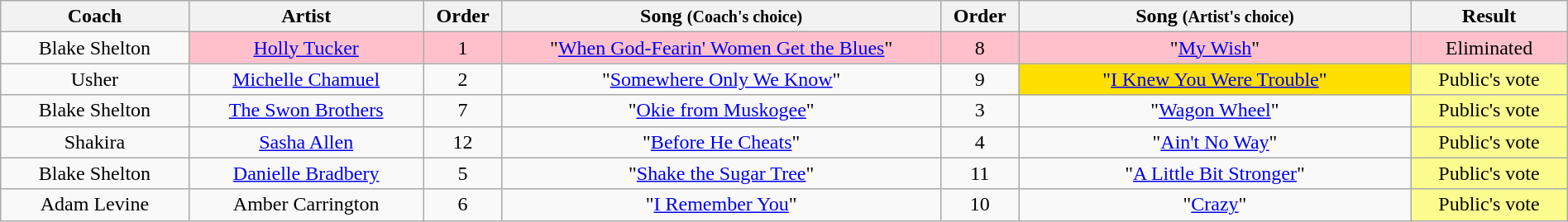<table class="wikitable" style="text-align:center; width:100%;">
<tr>
<th style="width:12%;">Coach</th>
<th style="width:15%;">Artist</th>
<th style="width:05%;">Order</th>
<th style="width:28%;">Song <small>(Coach's choice)</small></th>
<th style="width:05%;">Order</th>
<th style="width:25%;">Song <small>(Artist's choice)</small></th>
<th style="width:10%;">Result</th>
</tr>
<tr>
<td scope="row">Blake Shelton</td>
<td style="background:pink;"><a href='#'>Holly Tucker</a></td>
<td style="background:pink;">1</td>
<td style="background:pink;">"<a href='#'>When God-Fearin' Women Get the Blues</a>"</td>
<td style="background:pink;">8</td>
<td style="background:pink;">"<a href='#'>My Wish</a>"</td>
<td style="background:pink;">Eliminated</td>
</tr>
<tr>
<td scope="row">Usher</td>
<td><a href='#'>Michelle Chamuel</a></td>
<td>2</td>
<td>"<a href='#'>Somewhere Only We Know</a>"</td>
<td>9</td>
<td style="background:#FEDF00;">"<a href='#'>I Knew You Were Trouble</a>"</td>
<td style="background:#fdfc8f;">Public's vote</td>
</tr>
<tr>
<td scope="row">Blake Shelton</td>
<td><a href='#'>The Swon Brothers</a></td>
<td>7</td>
<td>"<a href='#'>Okie from Muskogee</a>"</td>
<td>3</td>
<td>"<a href='#'>Wagon Wheel</a>"</td>
<td style="background:#fdfc8f;">Public's vote</td>
</tr>
<tr>
<td scope="row">Shakira</td>
<td><a href='#'>Sasha Allen</a></td>
<td>12</td>
<td>"<a href='#'>Before He Cheats</a>"</td>
<td>4</td>
<td>"<a href='#'>Ain't No Way</a>"</td>
<td style="background:#fdfc8f;">Public's vote</td>
</tr>
<tr>
<td scope="row">Blake Shelton</td>
<td><a href='#'>Danielle Bradbery</a></td>
<td>5</td>
<td>"<a href='#'>Shake the Sugar Tree</a>"</td>
<td>11</td>
<td>"<a href='#'>A Little Bit Stronger</a>"</td>
<td style="background:#fdfc8f;">Public's vote</td>
</tr>
<tr>
<td scope="row">Adam Levine</td>
<td>Amber Carrington</td>
<td>6</td>
<td>"<a href='#'>I Remember You</a>"</td>
<td>10</td>
<td>"<a href='#'>Crazy</a>"</td>
<td style="background:#fdfc8f;">Public's vote</td>
</tr>
</table>
